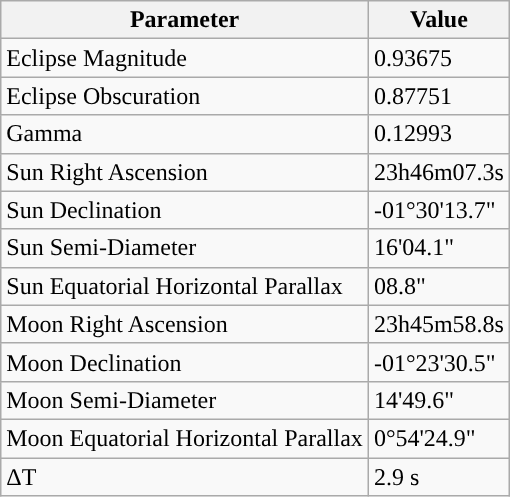<table class="wikitable">
<tr>
<th>Parameter</th>
<th>Value</th>
</tr>
<tr>
<td>Eclipse Magnitude</td>
<td>0.93675</td>
</tr>
<tr>
<td>Eclipse Obscuration</td>
<td>0.87751</td>
</tr>
<tr>
<td>Gamma</td>
<td>0.12993</td>
</tr>
<tr>
<td>Sun Right Ascension</td>
<td>23h46m07.3s</td>
</tr>
<tr>
<td>Sun Declination</td>
<td>-01°30'13.7"</td>
</tr>
<tr>
<td>Sun Semi-Diameter</td>
<td>16'04.1"</td>
</tr>
<tr>
<td>Sun Equatorial Horizontal Parallax</td>
<td>08.8"</td>
</tr>
<tr>
<td>Moon Right Ascension</td>
<td>23h45m58.8s</td>
</tr>
<tr>
<td>Moon Declination</td>
<td>-01°23'30.5"</td>
</tr>
<tr>
<td>Moon Semi-Diameter</td>
<td>14'49.6"</td>
</tr>
<tr>
<td>Moon Equatorial Horizontal Parallax</td>
<td>0°54'24.9"</td>
</tr>
<tr>
<td>ΔT</td>
<td>2.9 s</td>
</tr>
</table>
